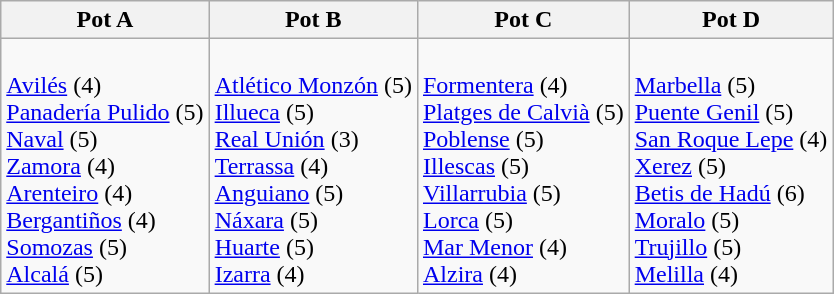<table class="wikitable">
<tr>
<th>Pot A</th>
<th>Pot B</th>
<th>Pot C</th>
<th>Pot D</th>
</tr>
<tr style="vertical-align:top">
<td><br> <a href='#'>Avilés</a> (4)<br>
 <a href='#'>Panadería Pulido</a> (5)<br>
 <a href='#'>Naval</a> (5)<br>
 <a href='#'>Zamora</a> (4)<br>
 <a href='#'>Arenteiro</a> (4)<br>
 <a href='#'>Bergantiños</a> (4)<br>
 <a href='#'>Somozas</a> (5)<br>
 <a href='#'>Alcalá</a> (5)</td>
<td><br> <a href='#'>Atlético Monzón</a> (5)<br>
 <a href='#'>Illueca</a> (5)<br>
 <a href='#'>Real Unión</a> (3)<br>
 <a href='#'>Terrassa</a> (4)<br>
 <a href='#'>Anguiano</a> (5)<br>
 <a href='#'>Náxara</a> (5)<br>
 <a href='#'>Huarte</a> (5)<br>
 <a href='#'>Izarra</a> (4)</td>
<td><br> <a href='#'>Formentera</a> (4)<br>
 <a href='#'>Platges de Calvià</a> (5)<br>
 <a href='#'>Poblense</a> (5)<br>
 <a href='#'>Illescas</a> (5)<br>
 <a href='#'>Villarrubia</a> (5)<br>
 <a href='#'>Lorca</a> (5)<br>
 <a href='#'>Mar Menor</a> (4)<br>
 <a href='#'>Alzira</a> (4)</td>
<td><br> <a href='#'>Marbella</a> (5)<br>
 <a href='#'>Puente Genil</a> (5)<br>
 <a href='#'>San Roque Lepe</a> (4)<br>
 <a href='#'>Xerez</a> (5)<br>
 <a href='#'>Betis de Hadú</a> (6)<br>
 <a href='#'>Moralo</a> (5)<br>
 <a href='#'>Trujillo</a> (5)<br>
 <a href='#'>Melilla</a> (4)</td>
</tr>
</table>
